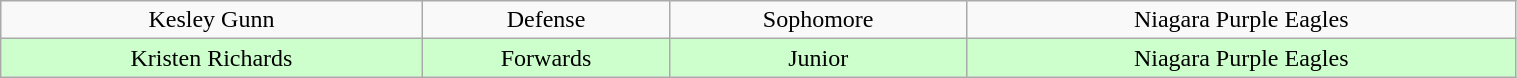<table class="wikitable" width="80%">
<tr align="center" bgcolor="">
<td>Kesley Gunn</td>
<td>Defense</td>
<td>Sophomore</td>
<td>Niagara Purple Eagles</td>
</tr>
<tr align="center" bgcolor=" #ccffcc ">
<td>Kristen Richards</td>
<td>Forwards</td>
<td>Junior</td>
<td>Niagara Purple Eagles</td>
</tr>
</table>
